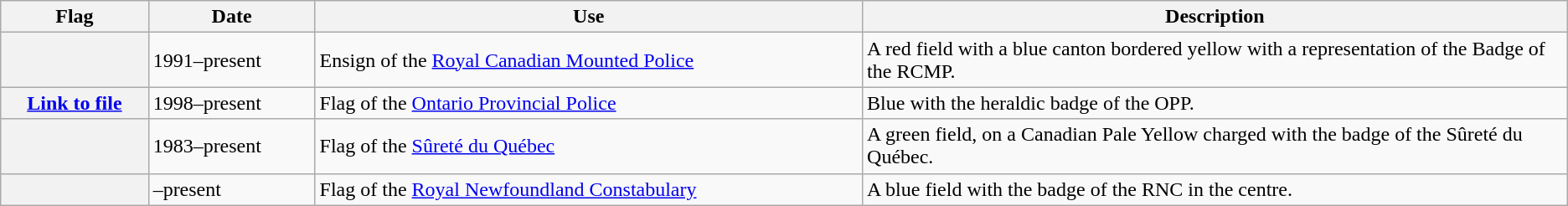<table class="wikitable">
<tr>
<th scope="col">Flag</th>
<th scope="col">Date</th>
<th scope="col">Use</th>
<th scope="col" style="width: 45%;">Description</th>
</tr>
<tr>
<th scope="row"></th>
<td>1991–present</td>
<td>Ensign of the <a href='#'>Royal Canadian Mounted Police</a></td>
<td>A red field with a blue canton bordered yellow with a representation of the Badge of the RCMP.</td>
</tr>
<tr>
<th scope="row"><a href='#'>Link to file</a></th>
<td>1998–present</td>
<td>Flag of the <a href='#'>Ontario Provincial Police</a></td>
<td>Blue with the heraldic badge of the OPP.</td>
</tr>
<tr>
<th scope="row"></th>
<td>1983–present</td>
<td>Flag of the <a href='#'>Sûreté du Québec</a></td>
<td>A green field, on a Canadian Pale Yellow charged with the badge of the Sûreté du Québec.</td>
</tr>
<tr>
<th scope="row"></th>
<td>–present</td>
<td>Flag of the <a href='#'>Royal Newfoundland Constabulary</a></td>
<td>A blue field with the badge of the RNC in the centre.</td>
</tr>
</table>
